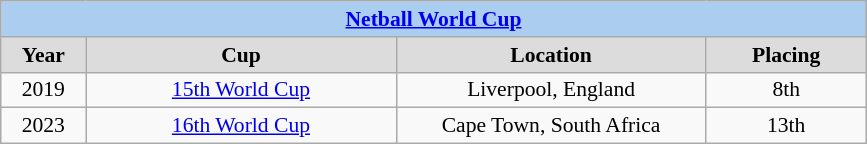<table class=wikitable style="text-align:center; font-size:90%">
<tr>
<th colspan=4 style=background:#ABCDEF><a href='#'>Netball World Cup</a></th>
</tr>
<tr>
<th width=50 style=background:gainsboro>Year</th>
<th width=200 style=background:gainsboro>Cup</th>
<th width=200 style=background:gainsboro>Location</th>
<th width=100 style=background:gainsboro>Placing</th>
</tr>
<tr>
<td>2019</td>
<td><a href='#'>15th World Cup</a></td>
<td>Liverpool, England</td>
<td>8th</td>
</tr>
<tr>
<td>2023</td>
<td><a href='#'>16th World Cup</a></td>
<td>Cape Town, South Africa</td>
<td>13th</td>
</tr>
</table>
